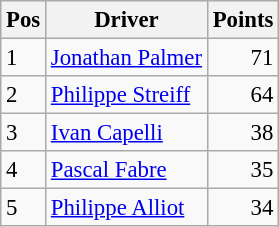<table class="wikitable" style="font-size: 95%;">
<tr>
<th>Pos</th>
<th>Driver</th>
<th>Points</th>
</tr>
<tr>
<td>1</td>
<td> <a href='#'>Jonathan Palmer</a></td>
<td align="right">71</td>
</tr>
<tr>
<td>2</td>
<td> <a href='#'>Philippe Streiff</a></td>
<td align="right">64</td>
</tr>
<tr>
<td>3</td>
<td> <a href='#'>Ivan Capelli</a></td>
<td align="right">38</td>
</tr>
<tr>
<td>4</td>
<td> <a href='#'>Pascal Fabre</a></td>
<td align="right">35</td>
</tr>
<tr>
<td>5</td>
<td> <a href='#'>Philippe Alliot</a></td>
<td align="right">34</td>
</tr>
</table>
